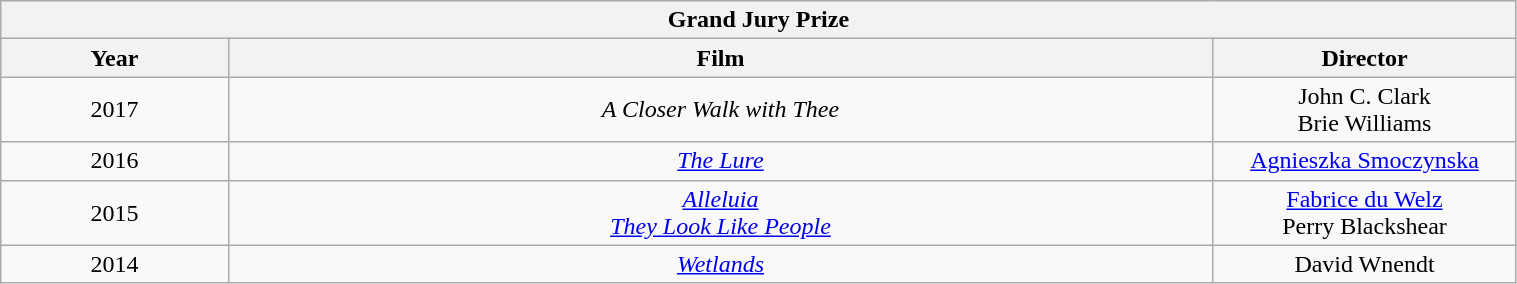<table class="wikitable" width="80%">
<tr>
<th colspan="3" align="center">Grand Jury Prize</th>
</tr>
<tr>
<th width="15%">Year</th>
<th width="65%">Film</th>
<th width="20%">Director</th>
</tr>
<tr>
<td align="center">2017</td>
<td align="center"><em>A Closer Walk with Thee</em></td>
<td align="center">John C. Clark<br>Brie Williams</td>
</tr>
<tr>
<td align="center">2016</td>
<td align="center"><a href='#'><em>The Lure</em></a></td>
<td align="center"><a href='#'>Agnieszka Smoczynska</a></td>
</tr>
<tr>
<td align="center">2015</td>
<td align="center"><a href='#'><em>Alleluia</em></a><br><em><a href='#'>They Look Like People</a></em></td>
<td align="center"><a href='#'>Fabrice du Welz</a><br>Perry Blackshear</td>
</tr>
<tr>
<td align="center">2014</td>
<td align="center"><a href='#'><em>Wetlands</em></a></td>
<td align="center">David Wnendt</td>
</tr>
</table>
